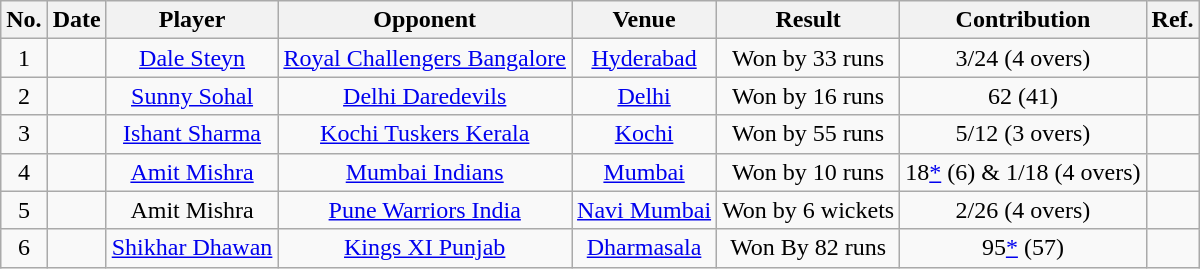<table class="wikitable" style="text-align:center">
<tr>
<th>No.</th>
<th>Date</th>
<th>Player</th>
<th>Opponent</th>
<th>Venue</th>
<th>Result</th>
<th>Contribution</th>
<th>Ref.</th>
</tr>
<tr>
<td>1</td>
<td></td>
<td><a href='#'>Dale Steyn</a></td>
<td><a href='#'>Royal Challengers Bangalore</a></td>
<td><a href='#'>Hyderabad</a></td>
<td>Won by 33 runs</td>
<td>3/24 (4 overs)</td>
<td></td>
</tr>
<tr>
<td>2</td>
<td></td>
<td><a href='#'>Sunny Sohal</a></td>
<td><a href='#'>Delhi Daredevils</a></td>
<td><a href='#'>Delhi</a></td>
<td>Won by 16 runs</td>
<td>62 (41)</td>
<td></td>
</tr>
<tr>
<td>3</td>
<td></td>
<td><a href='#'>Ishant Sharma</a></td>
<td><a href='#'>Kochi Tuskers Kerala</a></td>
<td><a href='#'>Kochi</a></td>
<td>Won by 55 runs</td>
<td>5/12 (3 overs)</td>
<td></td>
</tr>
<tr>
<td>4</td>
<td></td>
<td><a href='#'>Amit Mishra</a></td>
<td><a href='#'>Mumbai Indians</a></td>
<td><a href='#'>Mumbai</a></td>
<td>Won by 10 runs</td>
<td>18<a href='#'>*</a> (6) & 1/18 (4 overs)</td>
<td></td>
</tr>
<tr>
<td>5</td>
<td></td>
<td>Amit Mishra</td>
<td><a href='#'>Pune Warriors India</a></td>
<td><a href='#'>Navi Mumbai</a></td>
<td>Won by 6 wickets</td>
<td>2/26 (4 overs)</td>
<td></td>
</tr>
<tr>
<td>6</td>
<td></td>
<td><a href='#'>Shikhar Dhawan</a></td>
<td><a href='#'>Kings XI Punjab</a></td>
<td><a href='#'>Dharmasala</a></td>
<td>Won By 82 runs</td>
<td>95<a href='#'>*</a> (57)</td>
<td></td>
</tr>
</table>
